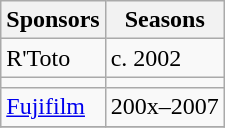<table class="wikitable collapsible">
<tr>
<th>Sponsors</th>
<th>Seasons</th>
</tr>
<tr>
<td>R'Toto</td>
<td>c. 2002</td>
</tr>
<tr>
<td></td>
</tr>
<tr>
<td><a href='#'>Fujifilm</a></td>
<td>200x–2007</td>
</tr>
<tr>
</tr>
</table>
